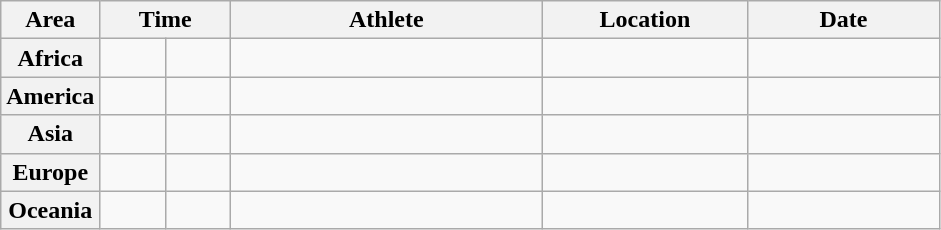<table class="wikitable">
<tr>
<th width="45">Area</th>
<th width="80" colspan="2">Time</th>
<th width="200">Athlete</th>
<th width="130">Location</th>
<th width="120">Date</th>
</tr>
<tr>
<th>Africa</th>
<td align="center"></td>
<td align="center"></td>
<td></td>
<td></td>
<td align="right"></td>
</tr>
<tr>
<th>America</th>
<td align="center"></td>
<td align="center"></td>
<td></td>
<td></td>
<td align="right"></td>
</tr>
<tr>
<th>Asia</th>
<td align="center"></td>
<td align="center"></td>
<td></td>
<td></td>
<td align="right"></td>
</tr>
<tr>
<th>Europe</th>
<td align="center"></td>
<td align="center"></td>
<td></td>
<td></td>
<td align="right"></td>
</tr>
<tr>
<th>Oceania</th>
<td align="center"></td>
<td align="center"></td>
<td></td>
<td></td>
<td align="right"></td>
</tr>
</table>
